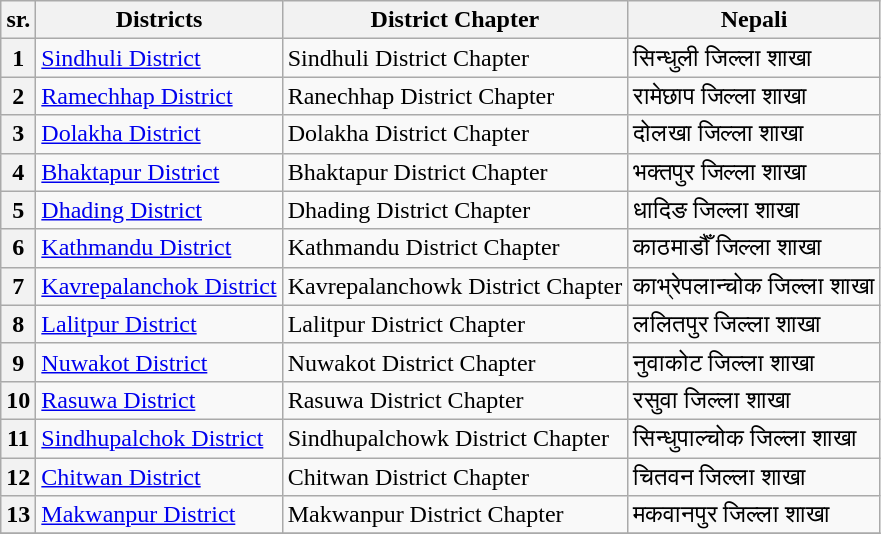<table class="wikitable sortable">
<tr style="text-align:center;">
<th>sr.</th>
<th>Districts</th>
<th>District Chapter</th>
<th>Nepali</th>
</tr>
<tr>
<th>1</th>
<td><a href='#'>Sindhuli District</a></td>
<td>Sindhuli District Chapter</td>
<td>सिन्धुली जिल्ला शाखा</td>
</tr>
<tr>
<th>2</th>
<td><a href='#'>Ramechhap District</a></td>
<td>Ranechhap District Chapter</td>
<td>रामेछाप जिल्ला शाखा</td>
</tr>
<tr>
<th>3</th>
<td><a href='#'>Dolakha District</a></td>
<td>Dolakha District Chapter</td>
<td>दोलखा जिल्ला शाखा</td>
</tr>
<tr>
<th>4</th>
<td><a href='#'>Bhaktapur District</a></td>
<td>Bhaktapur District Chapter</td>
<td>भक्तपुर जिल्ला शाखा</td>
</tr>
<tr>
<th>5</th>
<td><a href='#'>Dhading District</a></td>
<td>Dhading District Chapter</td>
<td>धादिङ जिल्ला शाखा</td>
</tr>
<tr>
<th>6</th>
<td><a href='#'>Kathmandu District</a></td>
<td>Kathmandu District Chapter</td>
<td>काठमाडौँ जिल्ला शाखा</td>
</tr>
<tr>
<th>7</th>
<td><a href='#'>Kavrepalanchok District</a></td>
<td>Kavrepalanchowk District Chapter</td>
<td>काभ्रेपलान्चोक जिल्ला शाखा</td>
</tr>
<tr>
<th>8</th>
<td><a href='#'>Lalitpur District</a></td>
<td>Lalitpur District Chapter</td>
<td>ललितपुर जिल्ला शाखा</td>
</tr>
<tr>
<th>9</th>
<td><a href='#'>Nuwakot District</a></td>
<td>Nuwakot District Chapter</td>
<td>नुवाकोट जिल्ला शाखा</td>
</tr>
<tr>
<th>10</th>
<td><a href='#'>Rasuwa District</a></td>
<td>Rasuwa District Chapter</td>
<td>रसुवा जिल्ला शाखा</td>
</tr>
<tr>
<th>11</th>
<td><a href='#'>Sindhupalchok District</a></td>
<td>Sindhupalchowk District Chapter</td>
<td>सिन्धुपाल्चोक जिल्ला शाखा</td>
</tr>
<tr>
<th>12</th>
<td><a href='#'>Chitwan District</a></td>
<td>Chitwan District Chapter</td>
<td>चितवन जिल्ला शाखा</td>
</tr>
<tr>
<th>13</th>
<td><a href='#'>Makwanpur District</a></td>
<td>Makwanpur District Chapter</td>
<td>मकवानपुर जिल्ला शाखा</td>
</tr>
<tr>
</tr>
</table>
